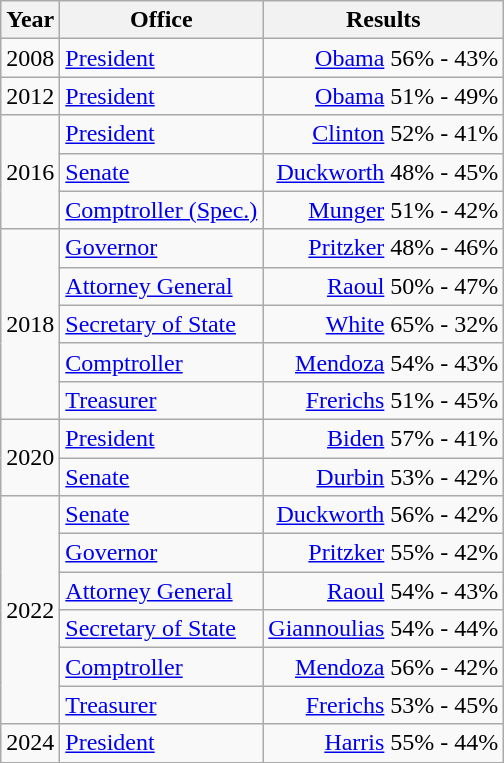<table class=wikitable>
<tr>
<th>Year</th>
<th>Office</th>
<th>Results</th>
</tr>
<tr>
<td>2008</td>
<td><a href='#'>President</a></td>
<td align="right" ><a href='#'>Obama</a> 56% - 43%</td>
</tr>
<tr>
<td>2012</td>
<td><a href='#'>President</a></td>
<td align="right" ><a href='#'>Obama</a> 51% - 49%</td>
</tr>
<tr>
<td rowspan=3>2016</td>
<td><a href='#'>President</a></td>
<td align="right" ><a href='#'>Clinton</a> 52% - 41%</td>
</tr>
<tr>
<td><a href='#'>Senate</a></td>
<td align="right" ><a href='#'>Duckworth</a> 48% - 45%</td>
</tr>
<tr>
<td><a href='#'>Comptroller (Spec.)</a></td>
<td align="right" ><a href='#'>Munger</a> 51% - 42%</td>
</tr>
<tr>
<td rowspan=5>2018</td>
<td><a href='#'>Governor</a></td>
<td align="right" ><a href='#'>Pritzker</a> 48% - 46%</td>
</tr>
<tr>
<td><a href='#'>Attorney General</a></td>
<td align="right" ><a href='#'>Raoul</a> 50% - 47%</td>
</tr>
<tr>
<td><a href='#'>Secretary of State</a></td>
<td align="right" ><a href='#'>White</a> 65% - 32%</td>
</tr>
<tr>
<td><a href='#'>Comptroller</a></td>
<td align="right" ><a href='#'>Mendoza</a> 54% - 43%</td>
</tr>
<tr>
<td><a href='#'>Treasurer</a></td>
<td align="right" ><a href='#'>Frerichs</a> 51% - 45%</td>
</tr>
<tr>
<td rowspan=2>2020</td>
<td><a href='#'>President</a></td>
<td align="right" ><a href='#'>Biden</a> 57% - 41%</td>
</tr>
<tr>
<td><a href='#'>Senate</a></td>
<td align="right" ><a href='#'>Durbin</a> 53% - 42%</td>
</tr>
<tr>
<td rowspan=6>2022</td>
<td><a href='#'>Senate</a></td>
<td align="right" ><a href='#'>Duckworth</a> 56% - 42%</td>
</tr>
<tr>
<td><a href='#'>Governor</a></td>
<td align="right" ><a href='#'>Pritzker</a> 55% - 42%</td>
</tr>
<tr>
<td><a href='#'>Attorney General</a></td>
<td align="right" ><a href='#'>Raoul</a> 54% - 43%</td>
</tr>
<tr>
<td><a href='#'>Secretary of State</a></td>
<td align="right" ><a href='#'>Giannoulias</a> 54% - 44%</td>
</tr>
<tr>
<td><a href='#'>Comptroller</a></td>
<td align="right" ><a href='#'>Mendoza</a> 56% - 42%</td>
</tr>
<tr>
<td><a href='#'>Treasurer</a></td>
<td align="right" ><a href='#'>Frerichs</a> 53% - 45%</td>
</tr>
<tr>
<td>2024</td>
<td><a href='#'>President</a></td>
<td align="right" ><a href='#'>Harris</a> 55% - 44%</td>
</tr>
</table>
